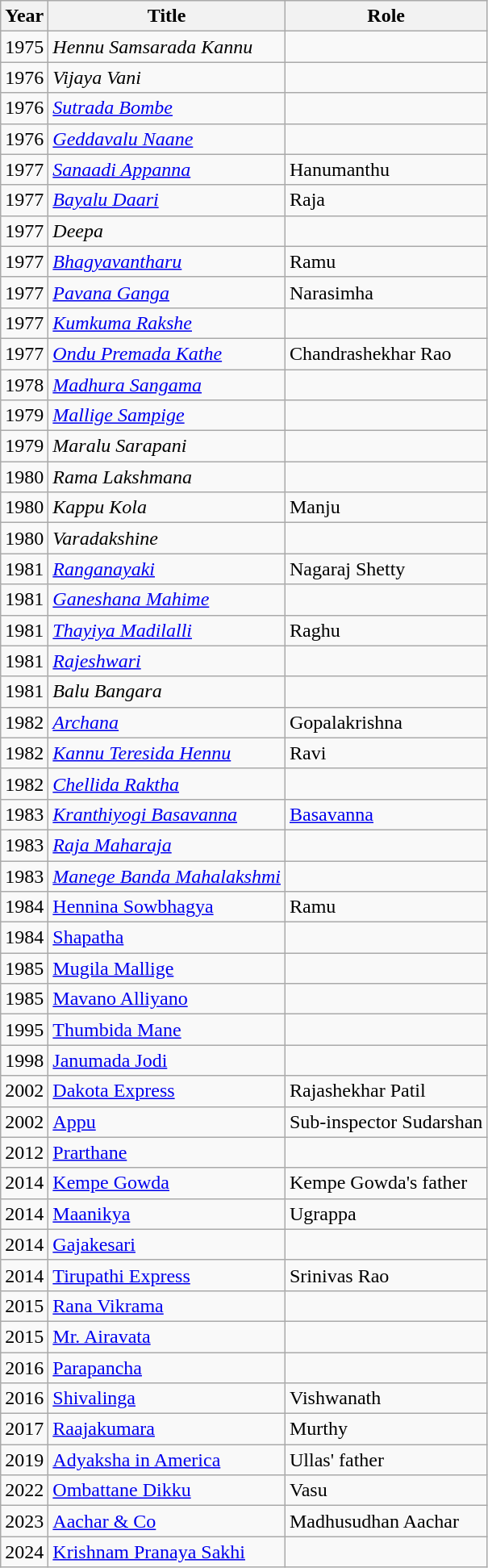<table class="wikitable sortable">
<tr>
<th>Year</th>
<th>Title</th>
<th>Role</th>
</tr>
<tr>
<td>1975</td>
<td><em>Hennu Samsarada Kannu</em></td>
<td></td>
</tr>
<tr>
<td>1976</td>
<td><em>Vijaya Vani</em></td>
<td></td>
</tr>
<tr>
<td>1976</td>
<td><em><a href='#'>Sutrada Bombe</a></em></td>
<td></td>
</tr>
<tr>
<td>1976</td>
<td><em><a href='#'>Geddavalu Naane</a></em></td>
<td></td>
</tr>
<tr>
<td>1977</td>
<td><em><a href='#'>Sanaadi Appanna</a></em></td>
<td>Hanumanthu</td>
</tr>
<tr>
<td>1977</td>
<td><em><a href='#'>Bayalu Daari</a></em></td>
<td>Raja</td>
</tr>
<tr>
<td>1977</td>
<td><em>Deepa</em></td>
<td></td>
</tr>
<tr>
<td>1977</td>
<td><em><a href='#'>Bhagyavantharu</a></em></td>
<td>Ramu</td>
</tr>
<tr>
<td>1977</td>
<td><em><a href='#'>Pavana Ganga</a></em></td>
<td>Narasimha</td>
</tr>
<tr>
<td>1977</td>
<td><em><a href='#'>Kumkuma Rakshe</a></em></td>
<td></td>
</tr>
<tr>
<td>1977</td>
<td><em><a href='#'>Ondu Premada Kathe</a></em></td>
<td>Chandrashekhar Rao</td>
</tr>
<tr>
<td>1978</td>
<td><em><a href='#'>Madhura Sangama</a></em></td>
<td></td>
</tr>
<tr>
<td>1979</td>
<td><em><a href='#'>Mallige Sampige</a></em></td>
<td></td>
</tr>
<tr>
<td>1979</td>
<td><em>Maralu Sarapani</em></td>
<td></td>
</tr>
<tr>
<td>1980</td>
<td><em>Rama Lakshmana</em></td>
<td></td>
</tr>
<tr>
<td>1980</td>
<td><em>Kappu Kola </em></td>
<td>Manju</td>
</tr>
<tr>
<td>1980</td>
<td><em>Varadakshine</em></td>
<td></td>
</tr>
<tr>
<td>1981</td>
<td><em><a href='#'>Ranganayaki</a></em></td>
<td>Nagaraj Shetty</td>
</tr>
<tr>
<td>1981</td>
<td><em><a href='#'>Ganeshana Mahime</a></em></td>
<td></td>
</tr>
<tr>
<td>1981</td>
<td><em><a href='#'>Thayiya Madilalli</a></em></td>
<td>Raghu</td>
</tr>
<tr>
<td>1981</td>
<td><em><a href='#'>Rajeshwari</a></em></td>
<td></td>
</tr>
<tr>
<td>1981</td>
<td><em>Balu Bangara</em></td>
<td></td>
</tr>
<tr>
<td>1982</td>
<td><em><a href='#'>Archana</a></em></td>
<td>Gopalakrishna</td>
</tr>
<tr>
<td>1982</td>
<td><em><a href='#'>Kannu Teresida Hennu</a></em></td>
<td>Ravi</td>
</tr>
<tr>
<td>1982</td>
<td><em><a href='#'>Chellida Raktha</a></em></td>
<td></td>
</tr>
<tr>
<td>1983</td>
<td><em><a href='#'>Kranthiyogi Basavanna</a></em></td>
<td><a href='#'>Basavanna</a></td>
</tr>
<tr>
<td>1983</td>
<td><em><a href='#'>Raja Maharaja</a></em></td>
<td></td>
</tr>
<tr>
<td>1983</td>
<td><em><a href='#'>Manege Banda Mahalakshmi</a></td>
<td></td>
</tr>
<tr>
<td>1984</td>
<td></em><a href='#'>Hennina Sowbhagya</a><em></td>
<td>Ramu</td>
</tr>
<tr>
<td>1984</td>
<td></em><a href='#'>Shapatha</a><em></td>
<td></td>
</tr>
<tr>
<td>1985</td>
<td></em><a href='#'>Mugila Mallige</a><em></td>
<td></td>
</tr>
<tr>
<td>1985</td>
<td></em><a href='#'>Mavano Alliyano</a><em></td>
<td></td>
</tr>
<tr>
<td>1995</td>
<td></em><a href='#'>Thumbida Mane</a><em></td>
<td></td>
</tr>
<tr>
<td>1998</td>
<td></em><a href='#'>Janumada Jodi</a><em></td>
<td></td>
</tr>
<tr>
<td>2002</td>
<td></em><a href='#'>Dakota Express</a><em></td>
<td>Rajashekhar Patil</td>
</tr>
<tr>
<td>2002</td>
<td></em><a href='#'>Appu</a><em></td>
<td>Sub-inspector Sudarshan</td>
</tr>
<tr>
<td>2012</td>
<td></em><a href='#'>Prarthane</a><em></td>
<td></td>
</tr>
<tr>
<td>2014</td>
<td></em><a href='#'>Kempe Gowda</a><em></td>
<td>Kempe Gowda's father</td>
</tr>
<tr>
<td>2014</td>
<td></em><a href='#'>Maanikya</a><em></td>
<td>Ugrappa</td>
</tr>
<tr>
<td>2014</td>
<td></em><a href='#'>Gajakesari</a><em></td>
<td></td>
</tr>
<tr>
<td>2014</td>
<td></em><a href='#'>Tirupathi Express</a><em></td>
<td>Srinivas Rao</td>
</tr>
<tr>
<td>2015</td>
<td></em><a href='#'>Rana Vikrama</a><em></td>
<td></td>
</tr>
<tr>
<td>2015</td>
<td></em><a href='#'>Mr. Airavata</a><em></td>
<td></td>
</tr>
<tr>
<td>2016</td>
<td></em><a href='#'>Parapancha</a><em></td>
<td></td>
</tr>
<tr>
<td>2016</td>
<td></em><a href='#'>Shivalinga</a><em></td>
<td>Vishwanath</td>
</tr>
<tr>
<td>2017</td>
<td></em><a href='#'>Raajakumara</a><em></td>
<td>Murthy</td>
</tr>
<tr>
<td>2019</td>
<td></em><a href='#'>Adyaksha in America</a><em></td>
<td>Ullas' father</td>
</tr>
<tr>
<td>2022</td>
<td></em><a href='#'>Ombattane Dikku</a><em></td>
<td>Vasu</td>
</tr>
<tr>
<td>2023</td>
<td></em><a href='#'>Aachar & Co</a><em></td>
<td>Madhusudhan Aachar</td>
</tr>
<tr>
<td>2024</td>
<td></em><a href='#'>Krishnam Pranaya Sakhi</a><em></td>
<td></td>
</tr>
</table>
